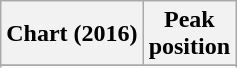<table class="wikitable sortable plainrowheaders" style="text-align:center">
<tr>
<th scope="col">Chart (2016)</th>
<th scope="col">Peak<br>position</th>
</tr>
<tr>
</tr>
<tr>
</tr>
</table>
